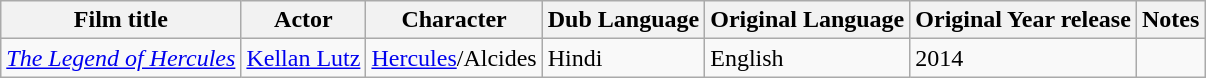<table class="wikitable">
<tr>
<th>Film title</th>
<th>Actor</th>
<th>Character</th>
<th>Dub Language</th>
<th>Original Language</th>
<th>Original Year release</th>
<th>Notes</th>
</tr>
<tr>
<td><em><a href='#'>The Legend of Hercules</a></em></td>
<td><a href='#'>Kellan Lutz</a></td>
<td><a href='#'>Hercules</a>/Alcides</td>
<td>Hindi</td>
<td>English</td>
<td>2014</td>
<td></td>
</tr>
</table>
